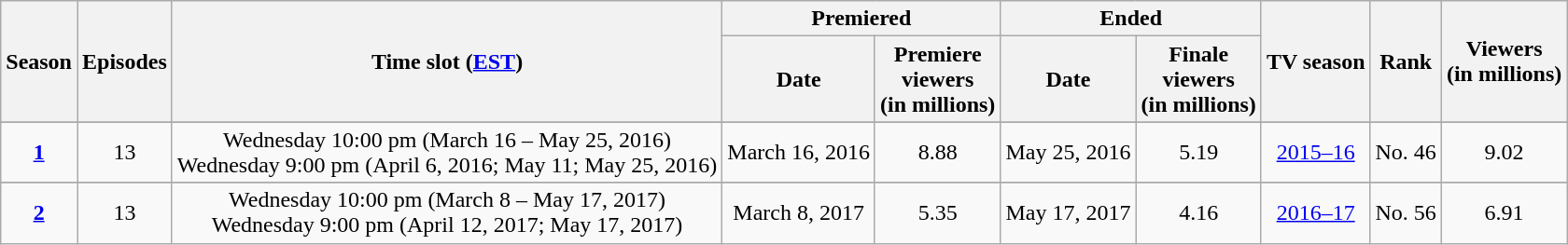<table style="text-align:center;" class="wikitable">
<tr>
<th rowspan="2">Season</th>
<th rowspan="2">Episodes</th>
<th rowspan="2">Time slot (<a href='#'>EST</a>)</th>
<th scope="col" colspan="2">Premiered</th>
<th scope="col" colspan="2">Ended</th>
<th rowspan="2">TV season</th>
<th rowspan="2">Rank</th>
<th rowspan="2">Viewers<br>(in millions)</th>
</tr>
<tr>
<th scope="col">Date</th>
<th scope="col">Premiere<br>viewers<br>(in millions)</th>
<th scope="col">Date</th>
<th scope="col">Finale<br>viewers<br>(in millions)</th>
</tr>
<tr>
</tr>
<tr style="background:#f9f9f9;">
<th style="background:#F9F9F9;text-align:center"><a href='#'>1</a></th>
<td>13</td>
<td style="text-align:center;" rowspan="1">Wednesday 10:00 pm (March 16 – May 25, 2016)<br>Wednesday 9:00 pm (April 6, 2016; May 11; May 25, 2016)</td>
<td>March 16, 2016</td>
<td>8.88</td>
<td>May 25, 2016</td>
<td>5.19</td>
<td><a href='#'>2015–16</a></td>
<td style="text-align:center">No. 46</td>
<td style="text-align:center">9.02</td>
</tr>
<tr>
</tr>
<tr style="background:#f9f9f9;">
<th style="background:#F9F9F9;text-align:center"><a href='#'>2</a></th>
<td>13</td>
<td style="text-align:center;" rowspan="1">Wednesday 10:00 pm (March 8 – May 17, 2017)<br>Wednesday 9:00 pm (April 12, 2017; May 17, 2017)</td>
<td>March 8, 2017</td>
<td>5.35</td>
<td>May 17, 2017</td>
<td>4.16</td>
<td><a href='#'>2016–17</a></td>
<td style="text-align:center">No. 56</td>
<td style="text-align:center">6.91</td>
</tr>
</table>
